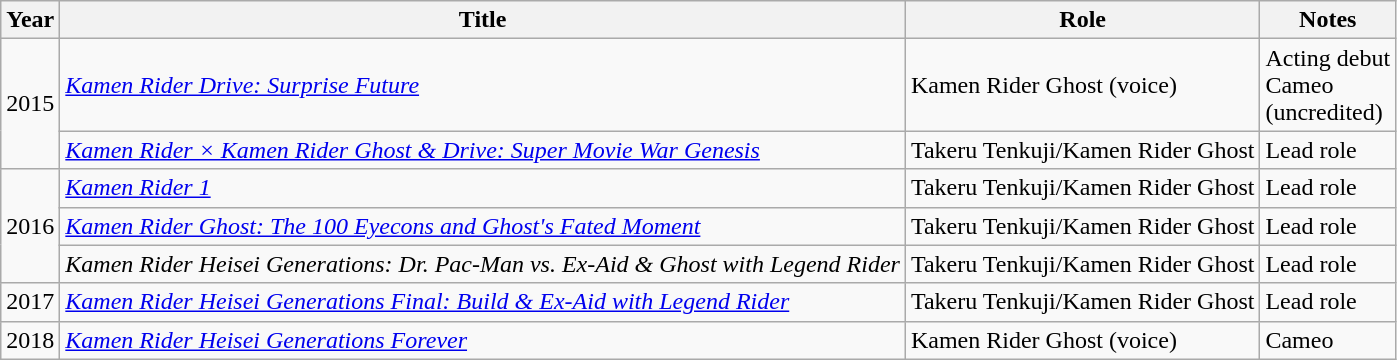<table class="wikitable">
<tr>
<th>Year</th>
<th>Title</th>
<th>Role</th>
<th>Notes</th>
</tr>
<tr>
<td rowspan="2">2015</td>
<td><em><a href='#'>Kamen Rider Drive: Surprise Future</a></em></td>
<td>Kamen Rider Ghost (voice)</td>
<td>Acting debut<br>Cameo<br>(uncredited)</td>
</tr>
<tr>
<td><em><a href='#'>Kamen Rider × Kamen Rider Ghost & Drive: Super Movie War Genesis</a></em></td>
<td>Takeru Tenkuji/Kamen Rider Ghost</td>
<td>Lead role</td>
</tr>
<tr>
<td rowspan="3">2016</td>
<td><em><a href='#'>Kamen Rider 1</a></em></td>
<td>Takeru Tenkuji/Kamen Rider Ghost</td>
<td>Lead role</td>
</tr>
<tr>
<td><em><a href='#'>Kamen Rider Ghost: The 100 Eyecons and Ghost's Fated Moment</a></em></td>
<td>Takeru Tenkuji/Kamen Rider Ghost</td>
<td>Lead role</td>
</tr>
<tr>
<td><em>Kamen Rider Heisei Generations: Dr. Pac-Man vs. Ex-Aid & Ghost with Legend Rider</em></td>
<td>Takeru Tenkuji/Kamen Rider Ghost</td>
<td>Lead role</td>
</tr>
<tr>
<td>2017</td>
<td><em><a href='#'>Kamen Rider Heisei Generations Final: Build & Ex-Aid with Legend Rider</a></em></td>
<td>Takeru Tenkuji/Kamen Rider Ghost</td>
<td>Lead role</td>
</tr>
<tr>
<td>2018</td>
<td><em><a href='#'>Kamen Rider Heisei Generations Forever</a></em></td>
<td>Kamen Rider Ghost (voice)</td>
<td>Cameo</td>
</tr>
</table>
